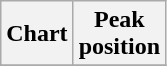<table class="wikitable plainrowheaders sortable" style="text-align:center;" border="1">
<tr>
<th scope="col">Chart</th>
<th scope="col">Peak<br>position</th>
</tr>
<tr>
</tr>
</table>
